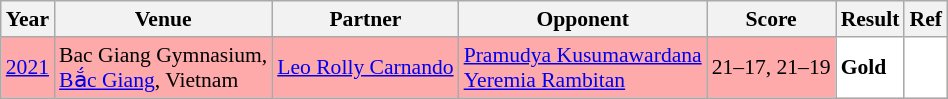<table class="sortable wikitable" style="font-size: 90%">
<tr>
<th>Year</th>
<th>Venue</th>
<th>Partner</th>
<th>Opponent</th>
<th>Score</th>
<th>Result</th>
<th>Ref</th>
</tr>
<tr style="background:#FFAAAA">
<td align="center"><a href='#'>2021</a></td>
<td align="left">Bac Giang Gymnasium,<br><a href='#'>Bắc Giang</a>, Vietnam</td>
<td align="left"> <a href='#'>Leo Rolly Carnando</a></td>
<td align="left"> <a href='#'>Pramudya Kusumawardana</a><br> <a href='#'>Yeremia Rambitan</a></td>
<td align="left">21–17, 21–19</td>
<td style="text-align:left; background:white"> <strong>Gold</strong></td>
<td style="text-align:center; background:white"></td>
</tr>
</table>
